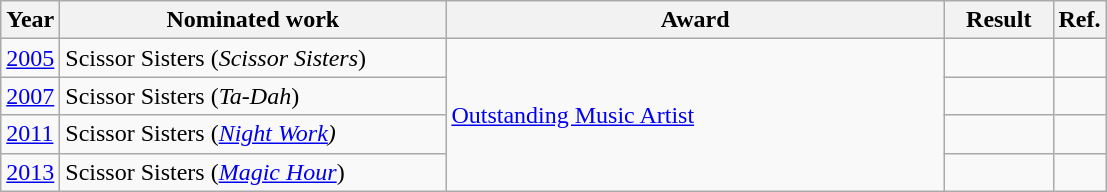<table class="wikitable">
<tr>
<th>Year</th>
<th width="250">Nominated work</th>
<th width="325">Award</th>
<th width="65">Result</th>
<th>Ref.</th>
</tr>
<tr>
<td align="center"><a href='#'>2005</a></td>
<td>Scissor Sisters (<em>Scissor Sisters</em>)</td>
<td rowspan=4><a href='#'>Outstanding Music Artist</a></td>
<td></td>
<td align="center"></td>
</tr>
<tr>
<td align="center"><a href='#'>2007</a></td>
<td>Scissor Sisters (<em>Ta-Dah</em>)</td>
<td></td>
<td align="center"></td>
</tr>
<tr>
<td><a href='#'>2011</a></td>
<td>Scissor Sisters (<em><a href='#'>Night Work</a>)</em></td>
<td></td>
<td align="center"></td>
</tr>
<tr>
<td><a href='#'>2013</a></td>
<td>Scissor Sisters (<em><a href='#'>Magic Hour</a></em>)</td>
<td></td>
<td align="center"></td>
</tr>
</table>
